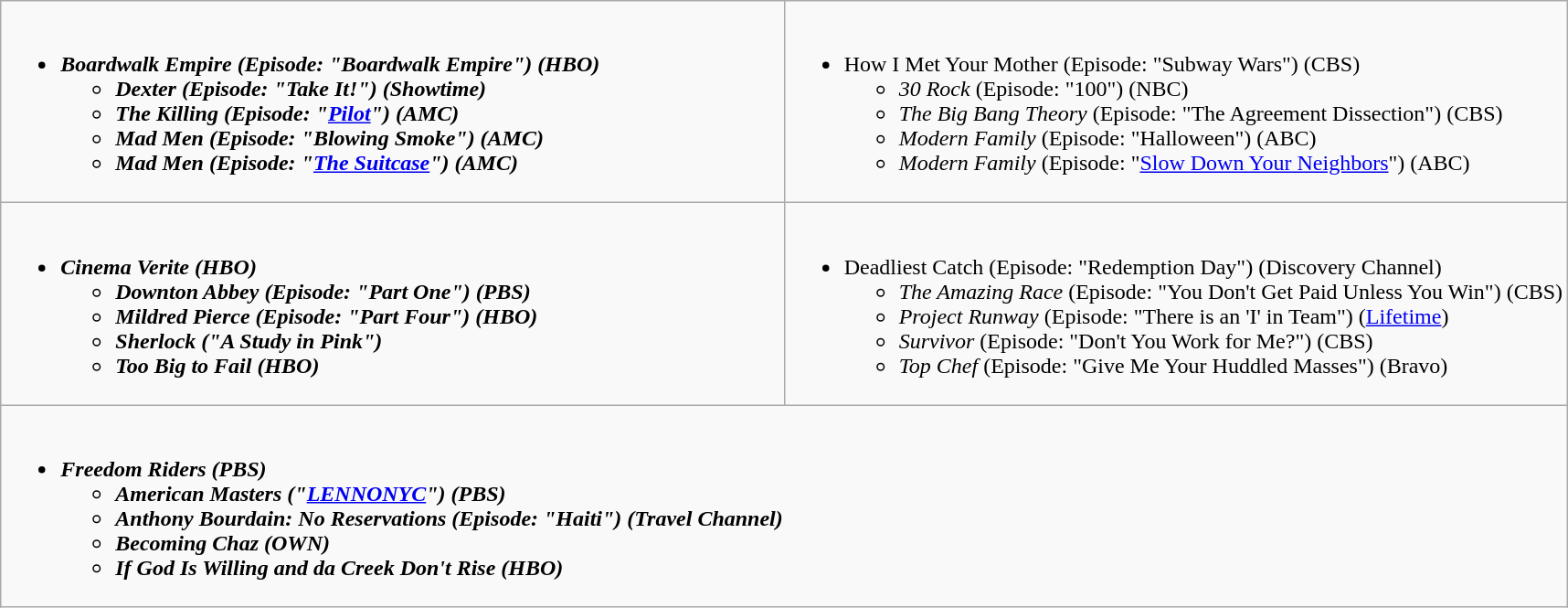<table class="wikitable">
<tr>
<td style="vertical-align:top;" width="50%"><br><ul><li><strong><em>Boardwalk Empire<em> (Episode: "Boardwalk Empire") (HBO)<strong><ul><li></em>Dexter<em> (Episode: "Take It!") (Showtime)</li><li></em>The Killing<em> (Episode: "<a href='#'>Pilot</a>") (AMC)</li><li></em>Mad Men<em> (Episode: "Blowing Smoke") (AMC)</li><li></em>Mad Men<em> (Episode: "<a href='#'>The Suitcase</a>") (AMC)</li></ul></li></ul></td>
<td style="vertical-align:top;" width="50%"><br><ul><li></em></strong>How I Met Your Mother</em> (Episode: "Subway Wars") (CBS)</strong><ul><li><em>30 Rock</em> (Episode: "100") (NBC)</li><li><em>The Big Bang Theory</em> (Episode: "The Agreement Dissection") (CBS)</li><li><em>Modern Family</em> (Episode: "Halloween") (ABC)</li><li><em>Modern Family</em> (Episode: "<a href='#'>Slow Down Your Neighbors</a>") (ABC)</li></ul></li></ul></td>
</tr>
<tr>
<td style="vertical-align:top;" width="50%"><br><ul><li><strong><em>Cinema Verite<em> (HBO)<strong><ul><li></em>Downton Abbey<em> (Episode: "Part One") (PBS)</li><li></em>Mildred Pierce<em> (Episode: "Part Four") (HBO)</li><li></em>Sherlock<em> ("A Study in Pink")</li><li></em>Too Big to Fail<em> (HBO)</li></ul></li></ul></td>
<td style="vertical-align:top;" width="50%"><br><ul><li></em></strong>Deadliest Catch</em> (Episode: "Redemption Day") (Discovery Channel)</strong><ul><li><em>The Amazing Race</em> (Episode: "You Don't Get Paid Unless You Win") (CBS)</li><li><em>Project Runway</em> (Episode: "There is an 'I' in Team") (<a href='#'>Lifetime</a>)</li><li><em>Survivor</em> (Episode: "Don't You Work for Me?") (CBS)</li><li><em>Top Chef</em> (Episode: "Give Me Your Huddled Masses") (Bravo)</li></ul></li></ul></td>
</tr>
<tr>
<td style="vertical-align:top;" width="50%" colspan="2"><br><ul><li><strong><em>Freedom Riders<em> (PBS)<strong><ul><li></em>American Masters<em> ("<a href='#'>LENNONYC</a>") (PBS)</li><li></em>Anthony Bourdain: No Reservations<em> (Episode: "Haiti") (Travel Channel)</li><li></em>Becoming Chaz<em> (OWN)</li><li></em>If God Is Willing and da Creek Don't Rise<em> (HBO)</li></ul></li></ul></td>
</tr>
</table>
